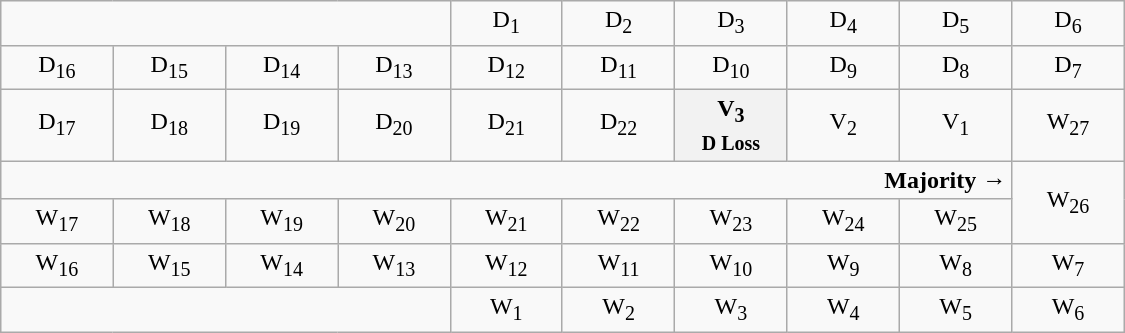<table class="wikitable" style="text-align:center" width=750px>
<tr>
<td colspan=4></td>
<td>D<sub>1</sub></td>
<td>D<sub>2</sub></td>
<td>D<sub>3</sub></td>
<td>D<sub>4</sub></td>
<td>D<sub>5</sub></td>
<td>D<sub>6</sub></td>
</tr>
<tr>
<td width=50px >D<sub>16</sub></td>
<td width=50px >D<sub>15</sub></td>
<td width=50px >D<sub>14</sub></td>
<td width=50px >D<sub>13</sub></td>
<td width=50px >D<sub>12</sub></td>
<td width=50px >D<sub>11</sub></td>
<td width=50px >D<sub>10</sub></td>
<td width=50px >D<sub>9</sub></td>
<td width=50px >D<sub>8</sub></td>
<td width=50px >D<sub>7</sub></td>
</tr>
<tr>
<td>D<sub>17</sub></td>
<td>D<sub>18</sub></td>
<td>D<sub>19</sub></td>
<td>D<sub>20</sub></td>
<td>D<sub>21</sub></td>
<td>D<sub>22</sub></td>
<th>V<sub>3</sub><br><small>D Loss</small></th>
<td>V<sub>2</sub></td>
<td>V<sub>1</sub></td>
<td>W<sub>27</sub></td>
</tr>
<tr>
<td colspan=9 align=right><strong>Majority →</strong></td>
<td rowspan=2 >W<sub>26</sub></td>
</tr>
<tr>
<td>W<sub>17</sub></td>
<td>W<sub>18</sub></td>
<td>W<sub>19</sub></td>
<td>W<sub>20</sub></td>
<td>W<sub>21</sub></td>
<td>W<sub>22</sub></td>
<td>W<sub>23</sub></td>
<td>W<sub>24</sub></td>
<td>W<sub>25</sub></td>
</tr>
<tr>
<td>W<sub>16</sub></td>
<td>W<sub>15</sub></td>
<td>W<sub>14</sub></td>
<td>W<sub>13</sub></td>
<td>W<sub>12</sub></td>
<td>W<sub>11</sub></td>
<td>W<sub>10</sub></td>
<td>W<sub>9</sub></td>
<td>W<sub>8</sub></td>
<td>W<sub>7</sub></td>
</tr>
<tr>
<td colspan=4></td>
<td>W<sub>1</sub></td>
<td>W<sub>2</sub></td>
<td>W<sub>3</sub></td>
<td>W<sub>4</sub></td>
<td>W<sub>5</sub></td>
<td>W<sub>6</sub></td>
</tr>
</table>
